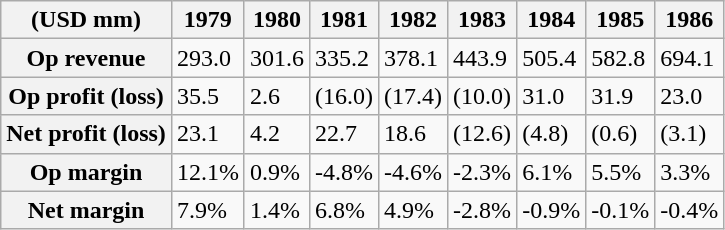<table class="wikitable plain-row-headers defaultright">
<tr>
<th>(USD mm)</th>
<th>1979</th>
<th>1980</th>
<th>1981</th>
<th>1982</th>
<th>1983</th>
<th>1984</th>
<th>1985</th>
<th>1986</th>
</tr>
<tr>
<th>Op revenue</th>
<td>293.0</td>
<td>301.6</td>
<td>335.2</td>
<td>378.1</td>
<td>443.9</td>
<td>505.4</td>
<td>582.8</td>
<td>694.1</td>
</tr>
<tr>
<th>Op profit (loss)</th>
<td>35.5</td>
<td>2.6</td>
<td>(16.0)</td>
<td>(17.4)</td>
<td>(10.0)</td>
<td>31.0</td>
<td>31.9</td>
<td>23.0</td>
</tr>
<tr>
<th>Net profit (loss)</th>
<td>23.1</td>
<td>4.2</td>
<td>22.7</td>
<td>18.6</td>
<td>(12.6)</td>
<td>(4.8)</td>
<td>(0.6)</td>
<td>(3.1)</td>
</tr>
<tr>
<th>Op margin</th>
<td>12.1%</td>
<td>0.9%</td>
<td>-4.8%</td>
<td>-4.6%</td>
<td>-2.3%</td>
<td>6.1%</td>
<td>5.5%</td>
<td>3.3%</td>
</tr>
<tr>
<th>Net margin</th>
<td>7.9%</td>
<td>1.4%</td>
<td>6.8%</td>
<td>4.9%</td>
<td>-2.8%</td>
<td>-0.9%</td>
<td>-0.1%</td>
<td>-0.4%</td>
</tr>
</table>
